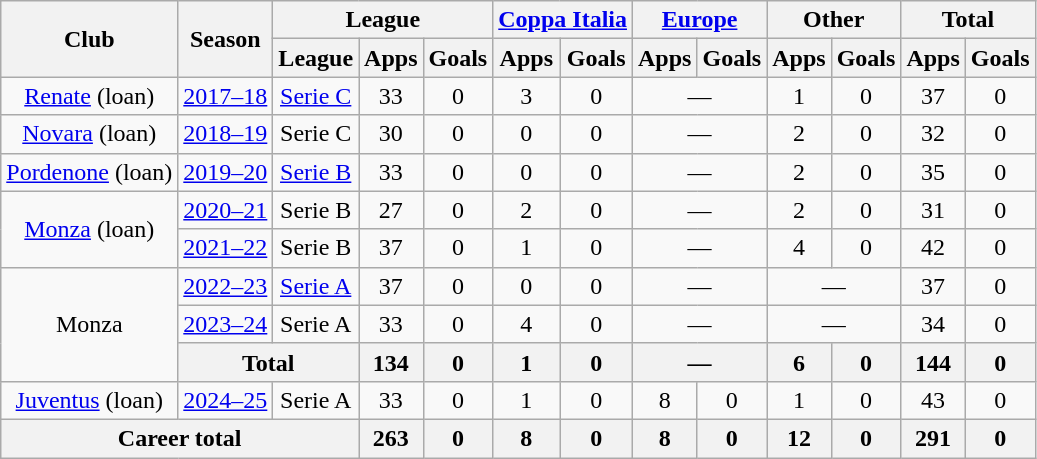<table class="wikitable" style="text-align: center;">
<tr>
<th rowspan="2">Club</th>
<th rowspan="2">Season</th>
<th colspan="3">League</th>
<th colspan="2"><a href='#'>Coppa Italia</a></th>
<th colspan="2"><a href='#'>Europe</a></th>
<th colspan="2">Other</th>
<th colspan="2">Total</th>
</tr>
<tr>
<th>League</th>
<th>Apps</th>
<th>Goals</th>
<th>Apps</th>
<th>Goals</th>
<th>Apps</th>
<th>Goals</th>
<th>Apps</th>
<th>Goals</th>
<th>Apps</th>
<th>Goals</th>
</tr>
<tr>
<td><a href='#'>Renate</a> (loan)</td>
<td><a href='#'>2017–18</a></td>
<td><a href='#'>Serie C</a></td>
<td>33</td>
<td>0</td>
<td>3</td>
<td>0</td>
<td colspan="2">—</td>
<td>1</td>
<td>0</td>
<td>37</td>
<td>0</td>
</tr>
<tr>
<td><a href='#'>Novara</a> (loan)</td>
<td><a href='#'>2018–19</a></td>
<td>Serie C</td>
<td>30</td>
<td>0</td>
<td>0</td>
<td>0</td>
<td colspan="2">—</td>
<td>2</td>
<td>0</td>
<td>32</td>
<td>0</td>
</tr>
<tr>
<td><a href='#'>Pordenone</a> (loan)</td>
<td><a href='#'>2019–20</a></td>
<td><a href='#'>Serie B</a></td>
<td>33</td>
<td>0</td>
<td>0</td>
<td>0</td>
<td colspan="2">—</td>
<td>2</td>
<td>0</td>
<td>35</td>
<td>0</td>
</tr>
<tr>
<td rowspan="2"><a href='#'>Monza</a> (loan)</td>
<td><a href='#'>2020–21</a></td>
<td>Serie B</td>
<td>27</td>
<td>0</td>
<td>2</td>
<td>0</td>
<td colspan="2">—</td>
<td>2</td>
<td>0</td>
<td>31</td>
<td>0</td>
</tr>
<tr>
<td><a href='#'>2021–22</a></td>
<td>Serie B</td>
<td>37</td>
<td>0</td>
<td>1</td>
<td>0</td>
<td colspan="2">—</td>
<td>4</td>
<td>0</td>
<td>42</td>
<td>0</td>
</tr>
<tr>
<td rowspan="3">Monza</td>
<td><a href='#'>2022–23</a></td>
<td><a href='#'>Serie A</a></td>
<td>37</td>
<td>0</td>
<td>0</td>
<td>0</td>
<td colspan="2">—</td>
<td colspan="2">—</td>
<td>37</td>
<td>0</td>
</tr>
<tr>
<td><a href='#'>2023–24</a></td>
<td>Serie A</td>
<td>33</td>
<td>0</td>
<td>4</td>
<td>0</td>
<td colspan="2">—</td>
<td colspan="2">—</td>
<td>34</td>
<td>0</td>
</tr>
<tr>
<th colspan="2">Total</th>
<th>134</th>
<th>0</th>
<th>1</th>
<th>0</th>
<th colspan="2">—</th>
<th>6</th>
<th>0</th>
<th>144</th>
<th>0</th>
</tr>
<tr>
<td><a href='#'>Juventus</a> (loan)</td>
<td><a href='#'>2024–25</a></td>
<td>Serie A</td>
<td>33</td>
<td>0</td>
<td>1</td>
<td>0</td>
<td>8</td>
<td>0</td>
<td>1</td>
<td>0</td>
<td>43</td>
<td>0</td>
</tr>
<tr>
<th colspan="3">Career total</th>
<th>263</th>
<th>0</th>
<th>8</th>
<th>0</th>
<th>8</th>
<th>0</th>
<th>12</th>
<th>0</th>
<th>291</th>
<th>0</th>
</tr>
</table>
